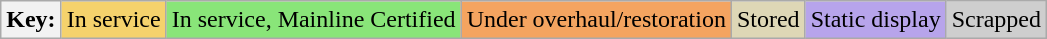<table class="wikitable">
<tr>
<th>Key:</th>
<td bgcolor=#F5D26C>In service</td>
<td bgcolor=#89E579>In service, Mainline Certified</td>
<td bgcolor=#f4a460>Under overhaul/restoration</td>
<td bgcolor=#DED7B6>Stored</td>
<td bgcolor=#B7A4EB>Static display</td>
<td bgcolor=#cecece>Scrapped</td>
</tr>
</table>
